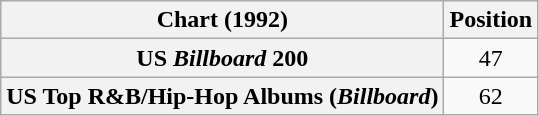<table class="wikitable sortable plainrowheaders" style="text-align:center">
<tr>
<th scope="col">Chart (1992)</th>
<th scope="col">Position</th>
</tr>
<tr>
<th scope="row">US <em>Billboard</em> 200</th>
<td>47</td>
</tr>
<tr>
<th scope="row">US Top R&B/Hip-Hop Albums (<em>Billboard</em>)</th>
<td>62</td>
</tr>
</table>
